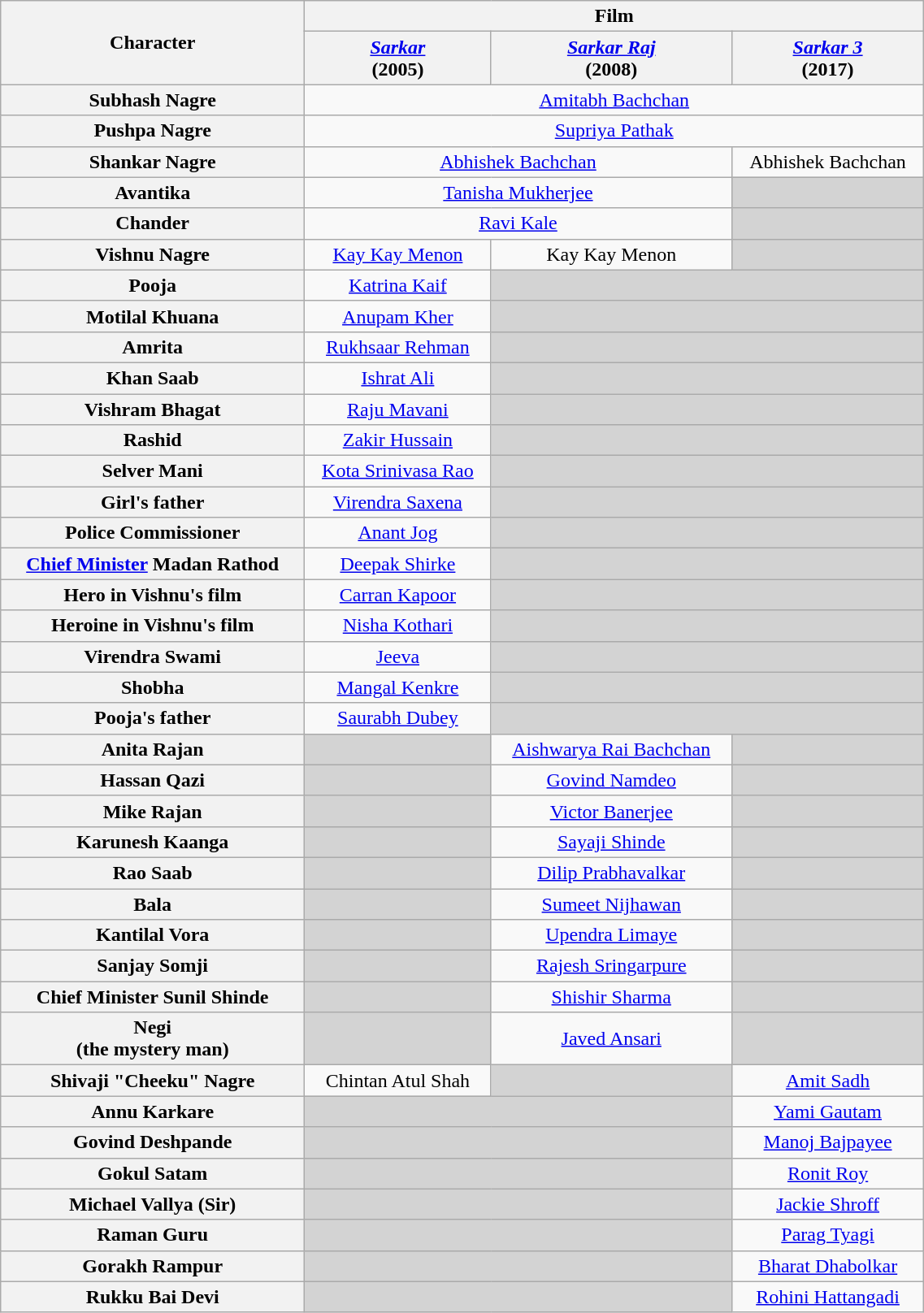<table class="wikitable" style="text-align:center;" width="60%">
<tr>
<th rowspan="2">Character</th>
<th colspan="3">Film</th>
</tr>
<tr>
<th width:10%;"><em><a href='#'>Sarkar</a></em> <br>(2005)</th>
<th width:10%;"><em><a href='#'>Sarkar Raj</a></em> <br>(2008)</th>
<th width:10%;"><em><a href='#'>Sarkar 3</a></em><br>(2017)</th>
</tr>
<tr>
<th>Subhash Nagre <br></th>
<td colspan="3"><a href='#'>Amitabh Bachchan</a></td>
</tr>
<tr>
<th>Pushpa Nagre</th>
<td colspan="3"><a href='#'>Supriya Pathak</a></td>
</tr>
<tr>
<th>Shankar Nagre</th>
<td colspan="2"><a href='#'>Abhishek Bachchan</a></td>
<td>Abhishek Bachchan<br></td>
</tr>
<tr>
<th>Avantika</th>
<td colspan="2"><a href='#'>Tanisha Mukherjee</a></td>
<td colspan="1" style="background:#d3d3d3;"></td>
</tr>
<tr>
<th>Chander</th>
<td colspan="2"><a href='#'>Ravi Kale</a></td>
<td colspan="1" style="background:#d3d3d3;"></td>
</tr>
<tr>
<th>Vishnu Nagre</th>
<td><a href='#'>Kay Kay Menon</a></td>
<td>Kay Kay Menon<br></td>
<td style="background:#d3d3d3;"></td>
</tr>
<tr>
<th>Pooja</th>
<td><a href='#'>Katrina Kaif</a></td>
<td colspan="2" style="background:#d3d3d3;"></td>
</tr>
<tr>
<th>Motilal Khuana</th>
<td><a href='#'>Anupam Kher</a></td>
<td colspan="2" style="background:#d3d3d3;"></td>
</tr>
<tr>
<th>Amrita</th>
<td><a href='#'>Rukhsaar Rehman</a></td>
<td colspan="2" style="background:#d3d3d3;"></td>
</tr>
<tr>
<th>Khan Saab</th>
<td><a href='#'>Ishrat Ali</a></td>
<td colspan="2" style="background:#d3d3d3;"></td>
</tr>
<tr>
<th>Vishram Bhagat</th>
<td><a href='#'>Raju Mavani</a></td>
<td colspan="2" style="background:#d3d3d3;"></td>
</tr>
<tr>
<th>Rashid</th>
<td><a href='#'>Zakir Hussain</a></td>
<td colspan="2" style="background:#d3d3d3;"></td>
</tr>
<tr>
<th>Selver Mani</th>
<td><a href='#'>Kota Srinivasa Rao</a></td>
<td colspan="2" style="background:#d3d3d3;"></td>
</tr>
<tr>
<th>Girl's father</th>
<td><a href='#'>Virendra Saxena</a></td>
<td colspan="2" style="background:#d3d3d3;"></td>
</tr>
<tr>
<th>Police Commissioner</th>
<td><a href='#'>Anant Jog</a></td>
<td colspan="2" style="background:#d3d3d3;"></td>
</tr>
<tr>
<th><a href='#'>Chief Minister</a> Madan Rathod</th>
<td><a href='#'>Deepak Shirke</a></td>
<td colspan="2" style="background:#d3d3d3;"></td>
</tr>
<tr>
<th>Hero in Vishnu's film</th>
<td><a href='#'>Carran Kapoor</a></td>
<td colspan="2" style="background:#d3d3d3;"></td>
</tr>
<tr>
<th>Heroine in Vishnu's film</th>
<td><a href='#'>Nisha Kothari</a></td>
<td colspan="2" style="background:#d3d3d3;"></td>
</tr>
<tr>
<th>Virendra Swami</th>
<td><a href='#'>Jeeva</a></td>
<td colspan="2" style="background:#d3d3d3;"></td>
</tr>
<tr>
<th>Shobha</th>
<td><a href='#'>Mangal Kenkre</a></td>
<td colspan="2" style="background:#d3d3d3;"></td>
</tr>
<tr>
<th>Pooja's father</th>
<td><a href='#'>Saurabh Dubey</a></td>
<td colspan="2" style="background:#d3d3d3;"></td>
</tr>
<tr>
<th>Anita Rajan</th>
<td style="background:#d3d3d3;"></td>
<td><a href='#'>Aishwarya Rai Bachchan</a></td>
<td style="background:#d3d3d3;"></td>
</tr>
<tr>
<th>Hassan Qazi</th>
<td style="background:#d3d3d3;"></td>
<td><a href='#'>Govind Namdeo</a></td>
<td style="background:#d3d3d3;"></td>
</tr>
<tr>
<th>Mike Rajan</th>
<td style="background:#d3d3d3;"></td>
<td><a href='#'>Victor Banerjee</a></td>
<td style="background:#d3d3d3;"></td>
</tr>
<tr>
<th>Karunesh Kaanga</th>
<td style="background:#d3d3d3;"></td>
<td><a href='#'>Sayaji Shinde</a></td>
<td style="background:#d3d3d3;"></td>
</tr>
<tr>
<th>Rao Saab</th>
<td style="background:#d3d3d3;"></td>
<td><a href='#'>Dilip Prabhavalkar</a></td>
<td style="background:#d3d3d3;"></td>
</tr>
<tr>
<th>Bala</th>
<td style="background:#d3d3d3;"></td>
<td><a href='#'>Sumeet Nijhawan</a></td>
<td style="background:#d3d3d3;"></td>
</tr>
<tr>
<th>Kantilal Vora</th>
<td style="background:#d3d3d3;"></td>
<td><a href='#'>Upendra Limaye</a></td>
<td style="background:#d3d3d3;"></td>
</tr>
<tr>
<th>Sanjay Somji</th>
<td style="background:#d3d3d3;"></td>
<td><a href='#'>Rajesh Sringarpure</a></td>
<td style="background:#d3d3d3;"></td>
</tr>
<tr>
<th>Chief Minister Sunil Shinde</th>
<td style="background:#d3d3d3;"></td>
<td><a href='#'>Shishir Sharma</a></td>
<td style="background:#d3d3d3;"></td>
</tr>
<tr>
<th>Negi <br> (the mystery man)</th>
<td style="background:#d3d3d3;"></td>
<td><a href='#'>Javed Ansari</a></td>
<td style="background:#d3d3d3;"></td>
</tr>
<tr>
<th>Shivaji "Cheeku" Nagre</th>
<td>Chintan Atul Shah</td>
<td style="background:#d3d3d3;"></td>
<td><a href='#'>Amit Sadh</a></td>
</tr>
<tr>
<th>Annu Karkare</th>
<td colspan="2" style="background:#d3d3d3;"></td>
<td><a href='#'>Yami Gautam</a></td>
</tr>
<tr>
<th>Govind Deshpande</th>
<td colspan="2" style="background:#d3d3d3;"></td>
<td><a href='#'>Manoj Bajpayee</a></td>
</tr>
<tr>
<th>Gokul Satam</th>
<td colspan="2" style="background:#d3d3d3;"></td>
<td><a href='#'>Ronit Roy</a></td>
</tr>
<tr>
<th>Michael Vallya (Sir)</th>
<td colspan="2" style="background:#d3d3d3;"></td>
<td><a href='#'>Jackie Shroff</a></td>
</tr>
<tr>
<th>Raman Guru</th>
<td colspan="2" style="background:#d3d3d3;"></td>
<td><a href='#'>Parag Tyagi</a></td>
</tr>
<tr>
<th>Gorakh Rampur</th>
<td colspan="2" style="background:#d3d3d3;"></td>
<td><a href='#'>Bharat Dhabolkar</a></td>
</tr>
<tr>
<th>Rukku Bai Devi</th>
<td colspan="2" style="background:#d3d3d3;"></td>
<td><a href='#'>Rohini Hattangadi</a></td>
</tr>
</table>
